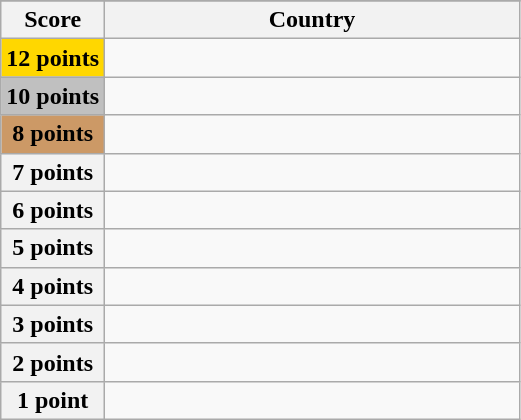<table class="wikitable">
<tr>
</tr>
<tr>
<th scope="col" width="20%">Score</th>
<th scope="col">Country</th>
</tr>
<tr>
<th scope="row" style="background:gold">12 points</th>
<td></td>
</tr>
<tr>
<th scope="row" style="background:silver">10 points</th>
<td></td>
</tr>
<tr>
<th scope="row" style="background:#CC9966">8 points</th>
<td></td>
</tr>
<tr>
<th scope="row">7 points</th>
<td></td>
</tr>
<tr>
<th scope="row">6 points</th>
<td></td>
</tr>
<tr>
<th scope="row">5 points</th>
<td></td>
</tr>
<tr>
<th scope="row">4 points</th>
<td></td>
</tr>
<tr>
<th scope="row">3 points</th>
<td></td>
</tr>
<tr>
<th scope="row">2 points</th>
<td></td>
</tr>
<tr>
<th scope="row">1 point</th>
<td></td>
</tr>
</table>
